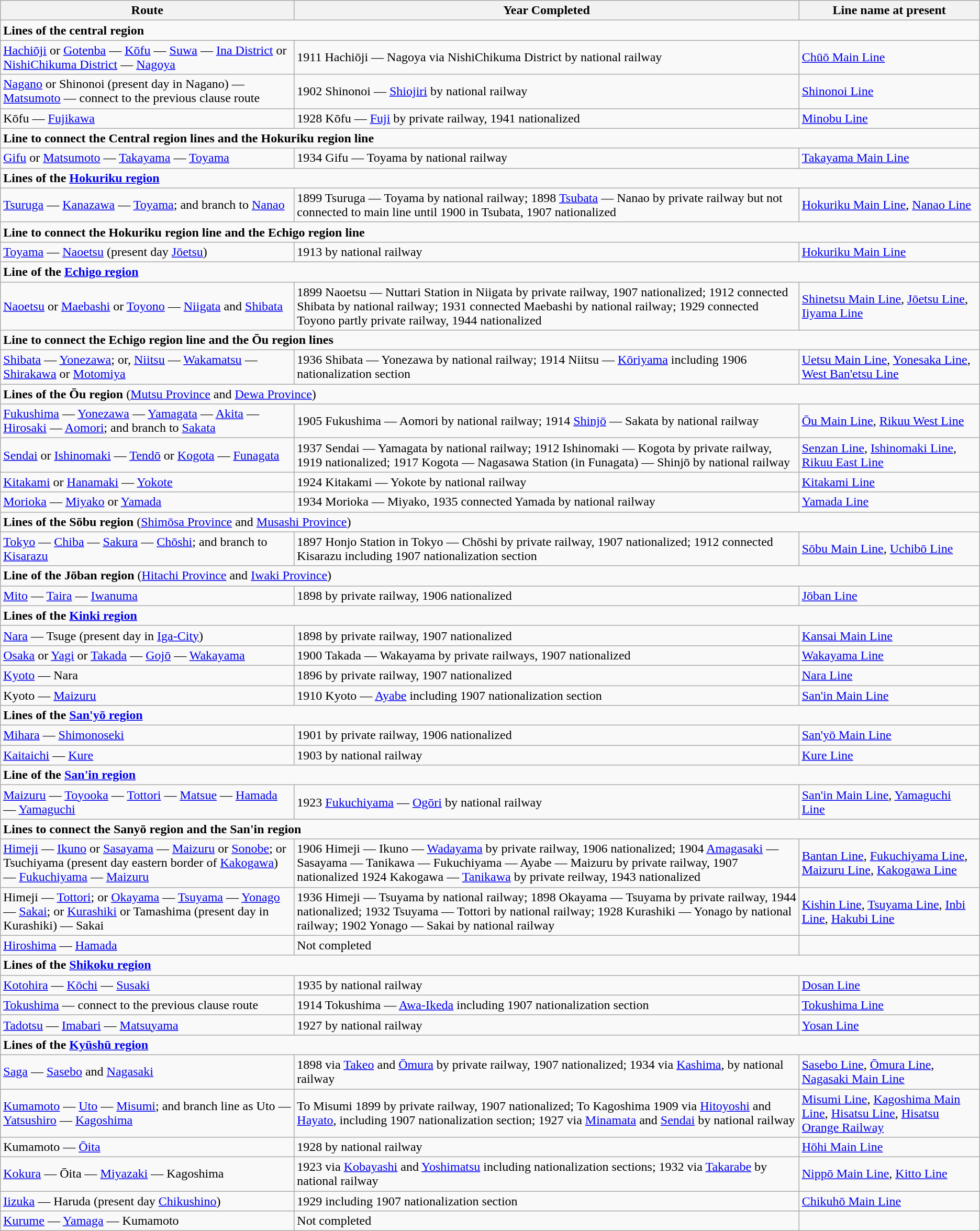<table class=wikitable>
<tr>
<th>Route</th>
<th>Year Completed</th>
<th>Line name at present</th>
</tr>
<tr>
<td colspan=3><strong>Lines of the central region</strong></td>
</tr>
<tr>
<td><a href='#'>Hachiōji</a> or <a href='#'>Gotenba</a> — <a href='#'>Kōfu</a> — <a href='#'>Suwa</a> — <a href='#'>Ina District</a> or <a href='#'>NishiChikuma District</a> — <a href='#'>Nagoya</a></td>
<td>1911 Hachiōji — Nagoya via NishiChikuma District by national railway</td>
<td><a href='#'>Chūō Main Line</a></td>
</tr>
<tr>
<td><a href='#'>Nagano</a> or Shinonoi (present day in Nagano) — <a href='#'>Matsumoto</a> — connect to the previous clause route</td>
<td>1902 Shinonoi — <a href='#'>Shiojiri</a> by national railway</td>
<td><a href='#'>Shinonoi Line</a></td>
</tr>
<tr>
<td>Kōfu — <a href='#'>Fujikawa</a></td>
<td>1928 Kōfu — <a href='#'>Fuji</a> by private railway, 1941 nationalized</td>
<td><a href='#'>Minobu Line</a></td>
</tr>
<tr>
<td colspan=3><strong>Line to connect the Central region lines and the Hokuriku region line</strong></td>
</tr>
<tr>
<td><a href='#'>Gifu</a> or <a href='#'>Matsumoto</a> — <a href='#'>Takayama</a> — <a href='#'>Toyama</a></td>
<td>1934 Gifu — Toyama by national railway</td>
<td><a href='#'>Takayama Main Line</a></td>
</tr>
<tr>
<td colspan=3><strong>Lines of the <a href='#'>Hokuriku region</a></strong></td>
</tr>
<tr>
<td><a href='#'>Tsuruga</a> — <a href='#'>Kanazawa</a> — <a href='#'>Toyama</a>; and branch to <a href='#'>Nanao</a></td>
<td>1899 Tsuruga — Toyama by national railway; 1898 <a href='#'>Tsubata</a> — Nanao by private railway but not connected to main line until 1900 in Tsubata, 1907 nationalized</td>
<td><a href='#'>Hokuriku Main Line</a>, <a href='#'>Nanao Line</a></td>
</tr>
<tr>
<td colspan=3><strong>Line to connect the Hokuriku region line and the Echigo region line</strong></td>
</tr>
<tr>
<td><a href='#'>Toyama</a> — <a href='#'>Naoetsu</a> (present day <a href='#'>Jōetsu</a>)</td>
<td>1913 by national railway</td>
<td><a href='#'>Hokuriku Main Line</a></td>
</tr>
<tr>
<td colspan=3><strong>Line of the <a href='#'>Echigo region</a></strong></td>
</tr>
<tr>
<td><a href='#'>Naoetsu</a> or <a href='#'>Maebashi</a> or <a href='#'>Toyono</a> — <a href='#'>Niigata</a> and <a href='#'>Shibata</a></td>
<td>1899 Naoetsu — Nuttari Station in Niigata by private railway, 1907 nationalized; 1912 connected Shibata by national railway; 1931 connected Maebashi by national railway; 1929 connected Toyono partly private railway, 1944 nationalized</td>
<td><a href='#'>Shinetsu Main Line</a>, <a href='#'>Jōetsu Line</a>, <a href='#'>Iiyama Line</a></td>
</tr>
<tr>
<td colspan=3><strong>Line to connect the Echigo region line and the Ōu region lines</strong></td>
</tr>
<tr>
<td><a href='#'>Shibata</a> — <a href='#'>Yonezawa</a>; or, <a href='#'>Niitsu</a> — <a href='#'>Wakamatsu</a> — <a href='#'>Shirakawa</a> or <a href='#'>Motomiya</a></td>
<td>1936 Shibata — Yonezawa by national railway; 1914 Niitsu — <a href='#'>Kōriyama</a> including 1906 nationalization section</td>
<td><a href='#'>Uetsu Main Line</a>, <a href='#'>Yonesaka Line</a>, <a href='#'>West Ban'etsu Line</a></td>
</tr>
<tr>
<td colspan=3><strong>Lines of the Ōu region</strong> (<a href='#'>Mutsu Province</a> and <a href='#'>Dewa Province</a>)</td>
</tr>
<tr>
<td><a href='#'>Fukushima</a> — <a href='#'>Yonezawa</a> — <a href='#'>Yamagata</a> — <a href='#'>Akita</a> — <a href='#'>Hirosaki</a> — <a href='#'>Aomori</a>; and branch to <a href='#'>Sakata</a></td>
<td>1905 Fukushima — Aomori by national railway; 1914 <a href='#'>Shinjō</a> — Sakata by national railway</td>
<td><a href='#'>Ōu Main Line</a>, <a href='#'>Rikuu West Line</a></td>
</tr>
<tr>
<td><a href='#'>Sendai</a> or <a href='#'>Ishinomaki</a> — <a href='#'>Tendō</a> or <a href='#'>Kogota</a> — <a href='#'>Funagata</a></td>
<td>1937 Sendai — Yamagata by national railway; 1912 Ishinomaki — Kogota by private railway, 1919 nationalized; 1917 Kogota — Nagasawa Station (in Funagata) — Shinjō by national railway</td>
<td><a href='#'>Senzan Line</a>, <a href='#'>Ishinomaki Line</a>, <a href='#'>Rikuu East Line</a></td>
</tr>
<tr>
<td><a href='#'>Kitakami</a> or <a href='#'>Hanamaki</a> — <a href='#'>Yokote</a></td>
<td>1924 Kitakami — Yokote by national railway</td>
<td><a href='#'>Kitakami Line</a></td>
</tr>
<tr>
<td><a href='#'>Morioka</a> — <a href='#'>Miyako</a> or <a href='#'>Yamada</a></td>
<td>1934 Morioka — Miyako, 1935 connected Yamada by national railway</td>
<td><a href='#'>Yamada Line</a></td>
</tr>
<tr>
<td colspan=3><strong>Lines of the Sōbu region</strong> (<a href='#'>Shimōsa Province</a> and <a href='#'>Musashi Province</a>)</td>
</tr>
<tr>
<td><a href='#'>Tokyo</a> — <a href='#'>Chiba</a> — <a href='#'>Sakura</a> — <a href='#'>Chōshi</a>; and branch to <a href='#'>Kisarazu</a></td>
<td>1897 Honjo Station in Tokyo — Chōshi by private railway, 1907 nationalized; 1912 connected Kisarazu including 1907 nationalization section</td>
<td><a href='#'>Sōbu Main Line</a>, <a href='#'>Uchibō Line</a></td>
</tr>
<tr>
<td colspan=3><strong>Line of the Jōban region</strong> (<a href='#'>Hitachi Province</a> and <a href='#'>Iwaki Province</a>)</td>
</tr>
<tr>
<td><a href='#'>Mito</a> — <a href='#'>Taira</a> — <a href='#'>Iwanuma</a></td>
<td>1898 by private railway, 1906 nationalized</td>
<td><a href='#'>Jōban Line</a></td>
</tr>
<tr>
<td colspan=3><strong>Lines of the <a href='#'>Kinki region</a></strong></td>
</tr>
<tr>
<td><a href='#'>Nara</a> — Tsuge (present day in <a href='#'>Iga-City</a>)</td>
<td>1898 by private railway, 1907 nationalized</td>
<td><a href='#'>Kansai Main Line</a></td>
</tr>
<tr>
<td><a href='#'>Osaka</a> or <a href='#'>Yagi</a> or <a href='#'>Takada</a> — <a href='#'>Gojō</a> — <a href='#'>Wakayama</a></td>
<td>1900 Takada — Wakayama by private railways, 1907 nationalized</td>
<td><a href='#'>Wakayama Line</a></td>
</tr>
<tr>
<td><a href='#'>Kyoto</a> — Nara</td>
<td>1896 by private railway, 1907 nationalized</td>
<td><a href='#'>Nara Line</a></td>
</tr>
<tr>
<td>Kyoto — <a href='#'>Maizuru</a></td>
<td>1910 Kyoto — <a href='#'>Ayabe</a> including 1907 nationalization section</td>
<td><a href='#'>San'in Main Line</a></td>
</tr>
<tr>
<td colspan=3><strong>Lines of the <a href='#'>San'yō region</a></strong></td>
</tr>
<tr>
<td><a href='#'>Mihara</a> — <a href='#'>Shimonoseki</a></td>
<td>1901 by private railway, 1906 nationalized</td>
<td><a href='#'>San'yō Main Line</a></td>
</tr>
<tr>
<td><a href='#'>Kaitaichi</a> — <a href='#'>Kure</a></td>
<td>1903 by national railway</td>
<td><a href='#'>Kure Line</a></td>
</tr>
<tr>
<td colspan=3><strong>Line of the <a href='#'>San'in region</a></strong></td>
</tr>
<tr>
<td><a href='#'>Maizuru</a> — <a href='#'>Toyooka</a> — <a href='#'>Tottori</a> — <a href='#'>Matsue</a> — <a href='#'>Hamada</a> — <a href='#'>Yamaguchi</a></td>
<td>1923 <a href='#'>Fukuchiyama</a> — <a href='#'>Ogōri</a> by national railway</td>
<td><a href='#'>San'in Main Line</a>, <a href='#'>Yamaguchi Line</a></td>
</tr>
<tr>
<td colspan=3><strong>Lines to connect the Sanyō region and the San'in region</strong></td>
</tr>
<tr>
<td><a href='#'>Himeji</a> — <a href='#'>Ikuno</a> or <a href='#'>Sasayama</a> — <a href='#'>Maizuru</a> or <a href='#'>Sonobe</a>; or Tsuchiyama (present day eastern border of <a href='#'>Kakogawa</a>) — <a href='#'>Fukuchiyama</a> — <a href='#'>Maizuru</a></td>
<td>1906 Himeji — Ikuno — <a href='#'>Wadayama</a> by private railway, 1906 nationalized; 1904 <a href='#'>Amagasaki</a> — Sasayama — Tanikawa — Fukuchiyama — Ayabe — Maizuru by private railway, 1907 nationalized 1924 Kakogawa — <a href='#'>Tanikawa</a> by private reilway, 1943 nationalized</td>
<td><a href='#'>Bantan Line</a>, <a href='#'>Fukuchiyama Line</a>, <a href='#'>Maizuru Line</a>, <a href='#'>Kakogawa Line</a></td>
</tr>
<tr>
<td>Himeji — <a href='#'>Tottori</a>; or <a href='#'>Okayama</a> — <a href='#'>Tsuyama</a> — <a href='#'>Yonago</a> — <a href='#'>Sakai</a>; or <a href='#'>Kurashiki</a> or Tamashima (present day in Kurashiki) — Sakai</td>
<td>1936 Himeji — Tsuyama by national railway; 1898 Okayama — Tsuyama by private railway, 1944 nationalized; 1932 Tsuyama — Tottori by national railway; 1928 Kurashiki — Yonago by national railway; 1902 Yonago — Sakai by national railway</td>
<td><a href='#'>Kishin Line</a>, <a href='#'>Tsuyama Line</a>, <a href='#'>Inbi Line</a>, <a href='#'>Hakubi Line</a></td>
</tr>
<tr>
<td><a href='#'>Hiroshima</a> — <a href='#'>Hamada</a></td>
<td>Not completed</td>
<td></td>
</tr>
<tr>
<td colspan=3><strong>Lines of the <a href='#'>Shikoku region</a></strong></td>
</tr>
<tr>
<td><a href='#'>Kotohira</a> — <a href='#'>Kōchi</a> — <a href='#'>Susaki</a></td>
<td>1935 by national railway</td>
<td><a href='#'>Dosan Line</a></td>
</tr>
<tr>
<td><a href='#'>Tokushima</a> — connect to the previous clause route</td>
<td>1914 Tokushima — <a href='#'>Awa-Ikeda</a> including 1907 nationalization section</td>
<td><a href='#'>Tokushima Line</a></td>
</tr>
<tr>
<td><a href='#'>Tadotsu</a> — <a href='#'>Imabari</a> — <a href='#'>Matsuyama</a></td>
<td>1927 by national railway</td>
<td><a href='#'>Yosan Line</a></td>
</tr>
<tr>
<td colspan=3><strong>Lines of the <a href='#'>Kyūshū region</a></strong></td>
</tr>
<tr>
<td><a href='#'>Saga</a> — <a href='#'>Sasebo</a> and <a href='#'>Nagasaki</a></td>
<td>1898 via <a href='#'>Takeo</a> and <a href='#'>Ōmura</a> by private railway, 1907 nationalized; 1934 via <a href='#'>Kashima</a>, by national railway</td>
<td><a href='#'>Sasebo Line</a>, <a href='#'>Ōmura Line</a>, <a href='#'>Nagasaki Main Line</a></td>
</tr>
<tr>
<td><a href='#'>Kumamoto</a> — <a href='#'>Uto</a> — <a href='#'>Misumi</a>; and branch line as Uto — <a href='#'>Yatsushiro</a> — <a href='#'>Kagoshima</a></td>
<td>To Misumi 1899 by private railway, 1907 nationalized; To Kagoshima 1909 via <a href='#'>Hitoyoshi</a> and <a href='#'>Hayato</a>, including 1907 nationalization section; 1927 via <a href='#'>Minamata</a> and <a href='#'>Sendai</a> by national railway</td>
<td><a href='#'>Misumi Line</a>, <a href='#'>Kagoshima Main Line</a>, <a href='#'>Hisatsu Line</a>, <a href='#'>Hisatsu Orange Railway</a></td>
</tr>
<tr>
<td>Kumamoto — <a href='#'>Ōita</a></td>
<td>1928 by national railway</td>
<td><a href='#'>Hōhi Main Line</a></td>
</tr>
<tr>
<td><a href='#'>Kokura</a> — Ōita — <a href='#'>Miyazaki</a> — Kagoshima</td>
<td>1923 via <a href='#'>Kobayashi</a> and <a href='#'>Yoshimatsu</a> including nationalization sections; 1932 via <a href='#'>Takarabe</a> by national railway</td>
<td><a href='#'>Nippō Main Line</a>, <a href='#'>Kitto Line</a></td>
</tr>
<tr>
<td><a href='#'>Iizuka</a> — Haruda (present day <a href='#'>Chikushino</a>)</td>
<td>1929 including 1907 nationalization section</td>
<td><a href='#'>Chikuhō Main Line</a></td>
</tr>
<tr>
<td><a href='#'>Kurume</a> — <a href='#'>Yamaga</a> — Kumamoto</td>
<td>Not completed</td>
<td></td>
</tr>
</table>
